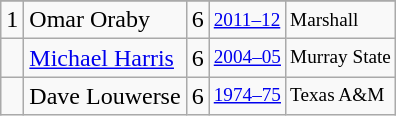<table class="wikitable">
<tr>
</tr>
<tr>
<td>1</td>
<td>Omar Oraby</td>
<td>6</td>
<td style="font-size:80%;"><a href='#'>2011–12</a></td>
<td style="font-size:80%;">Marshall</td>
</tr>
<tr>
<td></td>
<td><a href='#'>Michael Harris</a></td>
<td>6</td>
<td style="font-size:80%;"><a href='#'>2004–05</a></td>
<td style="font-size:80%;">Murray State</td>
</tr>
<tr>
<td></td>
<td>Dave Louwerse</td>
<td>6</td>
<td style="font-size:80%;"><a href='#'>1974–75</a></td>
<td style="font-size:80%;">Texas A&M</td>
</tr>
</table>
